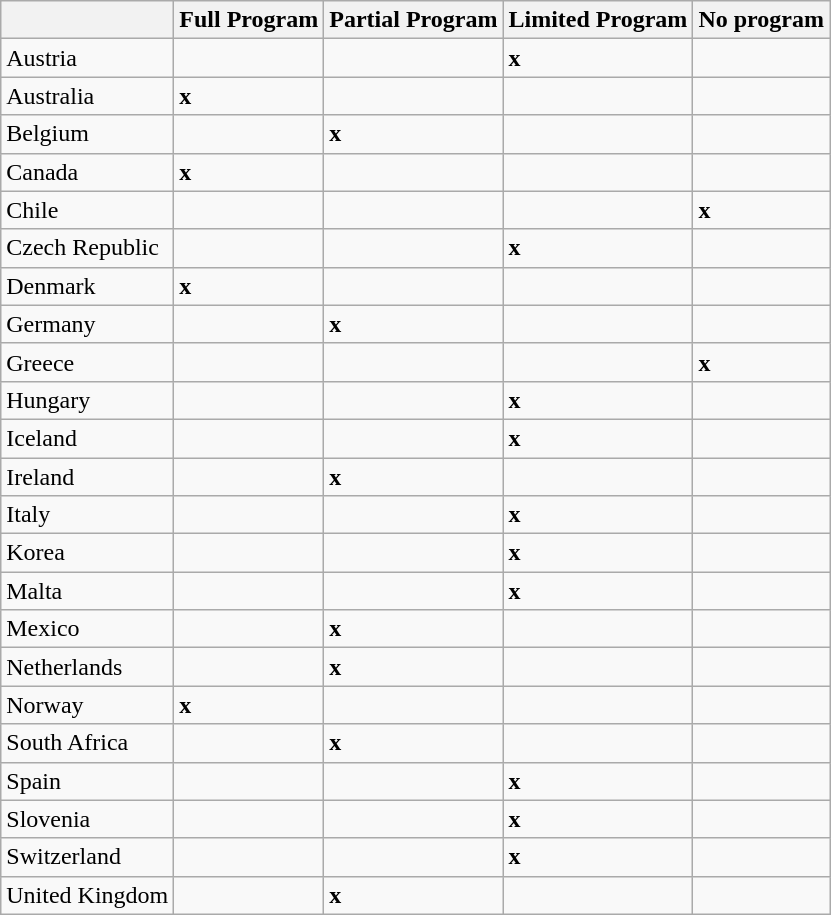<table class="wikitable">
<tr>
<th></th>
<th>Full Program</th>
<th>Partial Program</th>
<th>Limited Program</th>
<th>No program</th>
</tr>
<tr>
<td>Austria</td>
<td></td>
<td></td>
<td><strong>x</strong></td>
<td></td>
</tr>
<tr>
<td>Australia</td>
<td><strong>x</strong></td>
<td></td>
<td></td>
<td></td>
</tr>
<tr>
<td>Belgium</td>
<td></td>
<td><strong>x</strong></td>
<td></td>
<td></td>
</tr>
<tr>
<td>Canada</td>
<td><strong>x</strong></td>
<td></td>
<td></td>
<td></td>
</tr>
<tr>
<td>Chile</td>
<td></td>
<td></td>
<td></td>
<td><strong>x</strong></td>
</tr>
<tr>
<td>Czech Republic</td>
<td></td>
<td></td>
<td><strong>x</strong></td>
<td></td>
</tr>
<tr>
<td>Denmark</td>
<td><strong>x</strong></td>
<td></td>
<td></td>
<td></td>
</tr>
<tr>
<td>Germany</td>
<td></td>
<td><strong>x</strong></td>
<td></td>
<td></td>
</tr>
<tr>
<td>Greece</td>
<td></td>
<td></td>
<td></td>
<td><strong>x</strong></td>
</tr>
<tr>
<td>Hungary</td>
<td></td>
<td></td>
<td><strong>x</strong></td>
<td></td>
</tr>
<tr>
<td>Iceland</td>
<td></td>
<td></td>
<td><strong>x</strong></td>
<td></td>
</tr>
<tr>
<td>Ireland</td>
<td></td>
<td><strong>x</strong></td>
<td></td>
<td></td>
</tr>
<tr>
<td>Italy</td>
<td></td>
<td></td>
<td><strong>x</strong></td>
<td></td>
</tr>
<tr>
<td>Korea</td>
<td></td>
<td></td>
<td><strong>x</strong></td>
<td></td>
</tr>
<tr>
<td>Malta</td>
<td></td>
<td></td>
<td><strong>x</strong></td>
<td></td>
</tr>
<tr>
<td>Mexico</td>
<td></td>
<td><strong>x</strong></td>
<td></td>
<td></td>
</tr>
<tr>
<td>Netherlands</td>
<td></td>
<td><strong>x</strong></td>
<td></td>
<td></td>
</tr>
<tr>
<td>Norway</td>
<td><strong>x</strong></td>
<td></td>
<td></td>
<td></td>
</tr>
<tr>
<td>South Africa</td>
<td></td>
<td><strong>x</strong></td>
<td></td>
<td></td>
</tr>
<tr>
<td>Spain</td>
<td></td>
<td></td>
<td><strong>x</strong></td>
<td></td>
</tr>
<tr>
<td>Slovenia</td>
<td></td>
<td></td>
<td><strong>x</strong></td>
<td></td>
</tr>
<tr>
<td>Switzerland</td>
<td></td>
<td></td>
<td><strong>x</strong></td>
<td></td>
</tr>
<tr>
<td>United Kingdom</td>
<td></td>
<td><strong>x</strong></td>
<td></td>
<td></td>
</tr>
</table>
